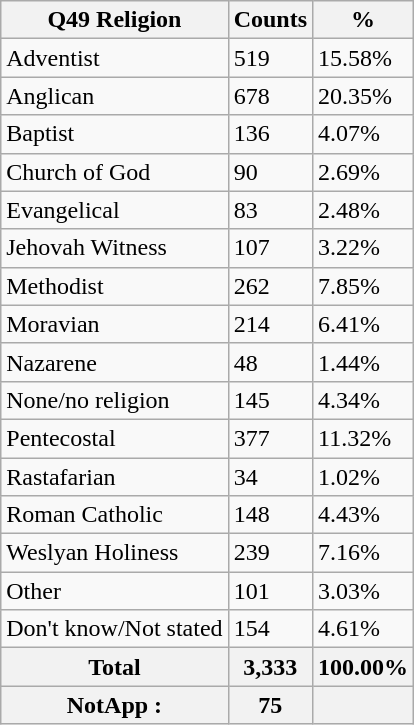<table class="wikitable sortable">
<tr>
<th>Q49 Religion</th>
<th>Counts</th>
<th>%</th>
</tr>
<tr>
<td>Adventist</td>
<td>519</td>
<td>15.58%</td>
</tr>
<tr>
<td>Anglican</td>
<td>678</td>
<td>20.35%</td>
</tr>
<tr>
<td>Baptist</td>
<td>136</td>
<td>4.07%</td>
</tr>
<tr>
<td>Church of God</td>
<td>90</td>
<td>2.69%</td>
</tr>
<tr>
<td>Evangelical</td>
<td>83</td>
<td>2.48%</td>
</tr>
<tr>
<td>Jehovah Witness</td>
<td>107</td>
<td>3.22%</td>
</tr>
<tr>
<td>Methodist</td>
<td>262</td>
<td>7.85%</td>
</tr>
<tr>
<td>Moravian</td>
<td>214</td>
<td>6.41%</td>
</tr>
<tr>
<td>Nazarene</td>
<td>48</td>
<td>1.44%</td>
</tr>
<tr>
<td>None/no religion</td>
<td>145</td>
<td>4.34%</td>
</tr>
<tr>
<td>Pentecostal</td>
<td>377</td>
<td>11.32%</td>
</tr>
<tr>
<td>Rastafarian</td>
<td>34</td>
<td>1.02%</td>
</tr>
<tr>
<td>Roman Catholic</td>
<td>148</td>
<td>4.43%</td>
</tr>
<tr>
<td>Weslyan Holiness</td>
<td>239</td>
<td>7.16%</td>
</tr>
<tr>
<td>Other</td>
<td>101</td>
<td>3.03%</td>
</tr>
<tr>
<td>Don't know/Not stated</td>
<td>154</td>
<td>4.61%</td>
</tr>
<tr>
<th>Total</th>
<th>3,333</th>
<th>100.00%</th>
</tr>
<tr>
<th>NotApp :</th>
<th>75</th>
<th></th>
</tr>
</table>
